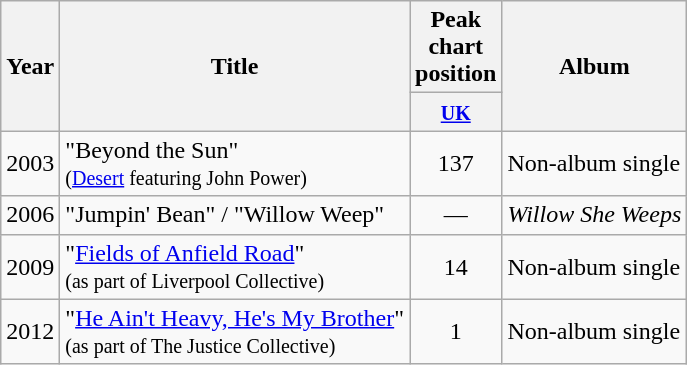<table class="wikitable">
<tr>
<th rowspan="2">Year</th>
<th rowspan="2">Title</th>
<th>Peak chart position</th>
<th rowspan="2">Album</th>
</tr>
<tr>
<th style="width:40px;"><small><a href='#'>UK</a></small> <br></th>
</tr>
<tr>
<td align=center>2003</td>
<td>"Beyond the Sun" <br><small>(<a href='#'>Desert</a> featuring John Power)</small></td>
<td align=center>137</td>
<td>Non-album single</td>
</tr>
<tr>
<td align=center>2006</td>
<td>"Jumpin' Bean" / "Willow Weep"</td>
<td align=center>—</td>
<td><em>Willow She Weeps</em></td>
</tr>
<tr>
<td align=center>2009</td>
<td>"<a href='#'>Fields of Anfield Road</a>" <br><small>(as part of Liverpool Collective)</small></td>
<td align=center>14</td>
<td>Non-album single</td>
</tr>
<tr>
<td align=center>2012</td>
<td>"<a href='#'>He Ain't Heavy, He's My Brother</a>" <br><small>(as part of The Justice Collective)</small></td>
<td align=center>1</td>
<td>Non-album single</td>
</tr>
</table>
